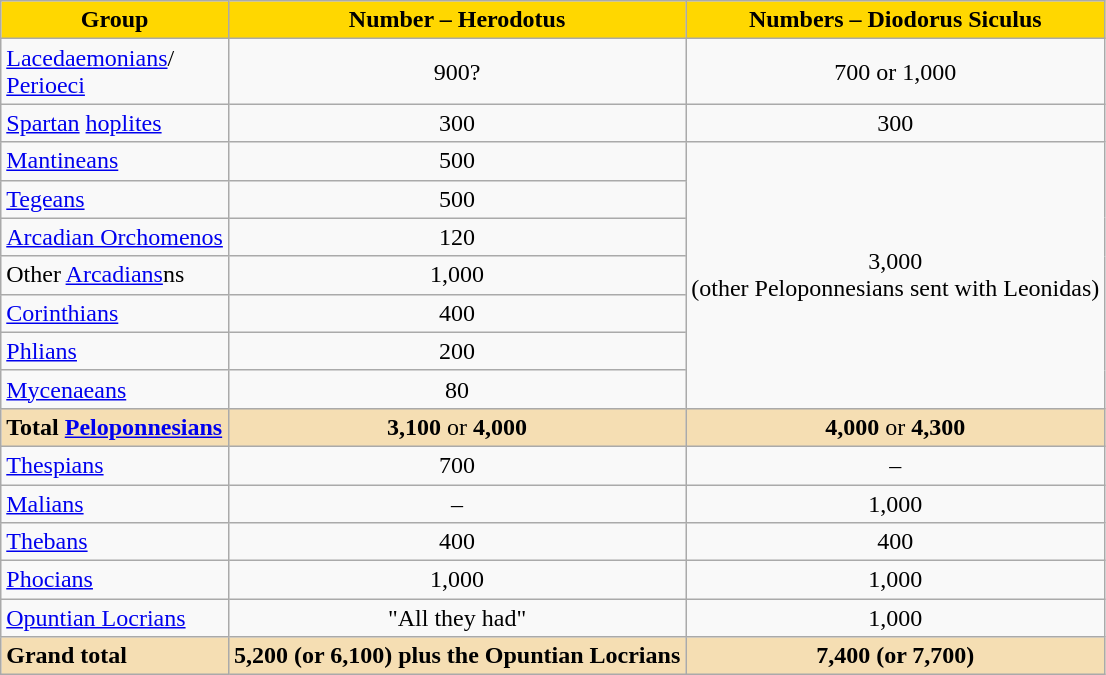<table class="wikitable" style="text-align:center">
<tr style="background:gold;">
<td><strong>Group</strong></td>
<td><strong>Number – Herodotus</strong></td>
<td><strong>Numbers – Diodorus Siculus</strong></td>
</tr>
<tr>
<td align=left><a href='#'>Lacedaemonians</a>/<br><a href='#'>Perioeci</a></td>
<td>900?</td>
<td>700 or 1,000</td>
</tr>
<tr>
<td align="left"><a href='#'>Spartan</a> <a href='#'>hoplites</a></td>
<td>300</td>
<td>300</td>
</tr>
<tr>
<td align=left><a href='#'>Mantineans</a></td>
<td>500</td>
<td rowspan="7">3,000<br>(other Peloponnesians sent with Leonidas)</td>
</tr>
<tr>
<td align=left><a href='#'>Tegeans</a></td>
<td>500</td>
</tr>
<tr>
<td align=left><a href='#'>Arcadian Orchomenos</a></td>
<td>120</td>
</tr>
<tr>
<td align=left>Other <a href='#'>Arcadians</a>ns</td>
<td>1,000</td>
</tr>
<tr>
<td align=left><a href='#'>Corinthians</a></td>
<td>400</td>
</tr>
<tr>
<td align=left><a href='#'>Phlians</a></td>
<td>200</td>
</tr>
<tr>
<td align=left><a href='#'>Mycenaeans</a></td>
<td>80</td>
</tr>
<tr style="background:wheat;">
<td align=left><strong>Total <a href='#'>Peloponnesians</a></strong></td>
<td><strong>3,100</strong> or <strong>4,000</strong></td>
<td><strong>4,000</strong> or <strong>4,300</strong></td>
</tr>
<tr>
<td align=left><a href='#'>Thespians</a></td>
<td>700</td>
<td>–</td>
</tr>
<tr>
<td align=left><a href='#'>Malians</a></td>
<td>–</td>
<td>1,000</td>
</tr>
<tr>
<td align=left><a href='#'>Thebans</a></td>
<td>400</td>
<td>400</td>
</tr>
<tr>
<td align=left><a href='#'>Phocians</a></td>
<td>1,000</td>
<td>1,000</td>
</tr>
<tr>
<td align=left><a href='#'>Opuntian Locrians</a></td>
<td>"All they had"</td>
<td>1,000</td>
</tr>
<tr style="background:wheat;">
<td align=left><strong>Grand total</strong></td>
<td><strong>5,200 (or 6,100) plus the Opuntian Locrians</strong></td>
<td><strong>7,400 (or 7,700)</strong></td>
</tr>
</table>
